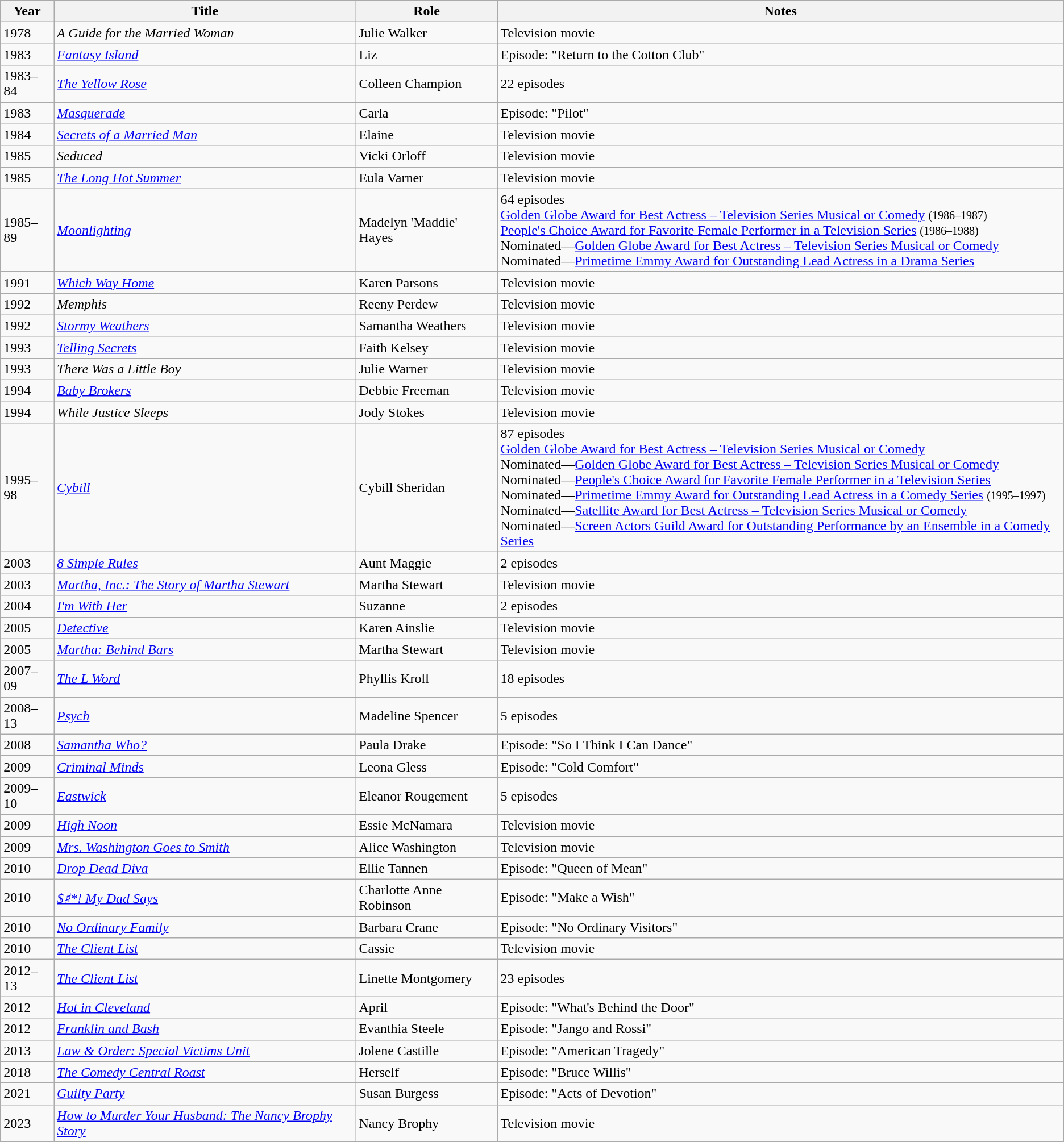<table class="wikitable sortable">
<tr>
<th>Year</th>
<th>Title</th>
<th>Role</th>
<th class="unsortable">Notes</th>
</tr>
<tr>
<td>1978</td>
<td><em>A Guide for the Married Woman</em></td>
<td>Julie Walker</td>
<td>Television movie</td>
</tr>
<tr>
<td>1983</td>
<td><em><a href='#'>Fantasy Island</a></em></td>
<td>Liz</td>
<td>Episode: "Return to the Cotton Club"</td>
</tr>
<tr>
<td>1983–84</td>
<td><em><a href='#'>The Yellow Rose</a></em></td>
<td>Colleen Champion</td>
<td>22 episodes</td>
</tr>
<tr>
<td>1983</td>
<td><em><a href='#'>Masquerade</a></em></td>
<td>Carla</td>
<td>Episode: "Pilot"</td>
</tr>
<tr>
<td>1984</td>
<td><em><a href='#'>Secrets of a Married Man</a></em></td>
<td>Elaine</td>
<td>Television movie</td>
</tr>
<tr>
<td>1985</td>
<td><em>Seduced</em></td>
<td>Vicki Orloff</td>
<td>Television movie</td>
</tr>
<tr>
<td>1985</td>
<td><em><a href='#'>The Long Hot Summer</a></em></td>
<td>Eula Varner</td>
<td>Television movie</td>
</tr>
<tr>
<td>1985–89</td>
<td><em><a href='#'>Moonlighting</a></em></td>
<td>Madelyn 'Maddie' Hayes</td>
<td>64 episodes<br><a href='#'>Golden Globe Award for Best Actress – Television Series Musical or Comedy</a> <small>(1986–1987)</small><br><a href='#'>People's Choice Award for Favorite Female Performer in a Television Series</a> <small>(1986–1988)</small><br>Nominated—<a href='#'>Golden Globe Award for Best Actress – Television Series Musical or Comedy</a><br>Nominated—<a href='#'>Primetime Emmy Award for Outstanding Lead Actress in a Drama Series</a></td>
</tr>
<tr>
<td>1991</td>
<td><em><a href='#'>Which Way Home</a></em></td>
<td>Karen Parsons</td>
<td>Television movie</td>
</tr>
<tr>
<td>1992</td>
<td><em>Memphis</em></td>
<td>Reeny Perdew</td>
<td>Television movie</td>
</tr>
<tr>
<td>1992</td>
<td><em><a href='#'>Stormy Weathers</a></em></td>
<td>Samantha Weathers</td>
<td>Television movie</td>
</tr>
<tr>
<td>1993</td>
<td><em><a href='#'>Telling Secrets</a></em></td>
<td>Faith Kelsey</td>
<td>Television movie</td>
</tr>
<tr>
<td>1993</td>
<td><em>There Was a Little Boy</em></td>
<td>Julie Warner</td>
<td>Television movie</td>
</tr>
<tr>
<td>1994</td>
<td><em><a href='#'>Baby Brokers</a></em></td>
<td>Debbie Freeman</td>
<td>Television movie</td>
</tr>
<tr>
<td>1994</td>
<td><em>While Justice Sleeps</em></td>
<td>Jody Stokes</td>
<td>Television movie</td>
</tr>
<tr>
<td>1995–98</td>
<td><em><a href='#'>Cybill</a></em></td>
<td>Cybill Sheridan</td>
<td>87 episodes<br><a href='#'>Golden Globe Award for Best Actress – Television Series Musical or Comedy</a><br>Nominated—<a href='#'>Golden Globe Award for Best Actress – Television Series Musical or Comedy</a><br>Nominated—<a href='#'>People's Choice Award for Favorite Female Performer in a Television Series</a><br>Nominated—<a href='#'>Primetime Emmy Award for Outstanding Lead Actress in a Comedy Series</a> <small>(1995–1997)</small><br>Nominated—<a href='#'>Satellite Award for Best Actress – Television Series Musical or Comedy</a><br>Nominated—<a href='#'>Screen Actors Guild Award for Outstanding Performance by an Ensemble in a Comedy Series</a></td>
</tr>
<tr>
<td>2003</td>
<td><em><a href='#'>8 Simple Rules</a></em></td>
<td>Aunt Maggie</td>
<td>2 episodes</td>
</tr>
<tr>
<td>2003</td>
<td><em><a href='#'>Martha, Inc.: The Story of Martha Stewart</a></em></td>
<td>Martha Stewart</td>
<td>Television movie</td>
</tr>
<tr>
<td>2004</td>
<td><em><a href='#'>I'm With Her</a></em></td>
<td>Suzanne</td>
<td>2 episodes</td>
</tr>
<tr>
<td>2005</td>
<td><em><a href='#'>Detective</a></em></td>
<td>Karen Ainslie</td>
<td>Television movie</td>
</tr>
<tr>
<td>2005</td>
<td><em><a href='#'>Martha: Behind Bars</a></em></td>
<td>Martha Stewart</td>
<td>Television movie</td>
</tr>
<tr>
<td>2007–09</td>
<td><em><a href='#'>The L Word</a></em></td>
<td>Phyllis Kroll</td>
<td>18 episodes</td>
</tr>
<tr>
<td>2008–13</td>
<td><em><a href='#'>Psych</a></em></td>
<td>Madeline Spencer</td>
<td>5 episodes</td>
</tr>
<tr>
<td>2008</td>
<td><em><a href='#'>Samantha Who?</a></em></td>
<td>Paula Drake</td>
<td>Episode: "So I Think I Can Dance"</td>
</tr>
<tr>
<td>2009</td>
<td><em><a href='#'>Criminal Minds</a></em></td>
<td>Leona Gless</td>
<td>Episode: "Cold Comfort"</td>
</tr>
<tr>
<td>2009–10</td>
<td><em><a href='#'>Eastwick</a></em></td>
<td>Eleanor Rougement</td>
<td>5 episodes</td>
</tr>
<tr>
<td>2009</td>
<td><em><a href='#'>High Noon</a></em></td>
<td>Essie McNamara</td>
<td>Television movie</td>
</tr>
<tr>
<td>2009</td>
<td><em><a href='#'>Mrs. Washington Goes to Smith</a></em></td>
<td>Alice Washington</td>
<td>Television movie</td>
</tr>
<tr>
<td>2010</td>
<td><em><a href='#'>Drop Dead Diva</a></em></td>
<td>Ellie Tannen</td>
<td>Episode: "Queen of Mean"</td>
</tr>
<tr>
<td>2010</td>
<td><em><a href='#'>$♯*! My Dad Says</a></em></td>
<td>Charlotte Anne Robinson</td>
<td>Episode: "Make a Wish"</td>
</tr>
<tr>
<td>2010</td>
<td><em><a href='#'>No Ordinary Family</a></em></td>
<td>Barbara Crane</td>
<td>Episode: "No Ordinary Visitors"</td>
</tr>
<tr>
<td>2010</td>
<td><em><a href='#'>The Client List</a></em></td>
<td>Cassie</td>
<td>Television movie</td>
</tr>
<tr>
<td>2012–13</td>
<td><em><a href='#'>The Client List</a></em></td>
<td>Linette Montgomery</td>
<td>23 episodes</td>
</tr>
<tr>
<td>2012</td>
<td><em><a href='#'>Hot in Cleveland</a></em></td>
<td>April</td>
<td>Episode: "What's Behind the Door"</td>
</tr>
<tr>
<td>2012</td>
<td><em><a href='#'>Franklin and Bash</a></em></td>
<td>Evanthia Steele</td>
<td>Episode: "Jango and Rossi"</td>
</tr>
<tr>
<td>2013</td>
<td><em><a href='#'>Law & Order: Special Victims Unit</a></em></td>
<td>Jolene Castille</td>
<td>Episode: "American Tragedy"</td>
</tr>
<tr>
<td>2018</td>
<td><em><a href='#'>The Comedy Central Roast</a></em></td>
<td>Herself</td>
<td>Episode: "Bruce Willis"</td>
</tr>
<tr>
<td>2021</td>
<td><em><a href='#'>Guilty Party</a></em></td>
<td>Susan Burgess</td>
<td>Episode: "Acts of Devotion"</td>
</tr>
<tr>
<td>2023</td>
<td><em><a href='#'>How to Murder Your Husband: The Nancy Brophy Story</a></em></td>
<td>Nancy Brophy</td>
<td>Television movie</td>
</tr>
</table>
